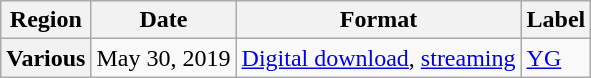<table class="wikitable plainrowheaders">
<tr>
<th>Region</th>
<th>Date</th>
<th>Format</th>
<th>Label</th>
</tr>
<tr>
<th scope="row">Various</th>
<td>May 30, 2019</td>
<td><a href='#'>Digital download</a>, <a href='#'>streaming</a></td>
<td rowspan="2"><a href='#'>YG</a></td>
</tr>
</table>
